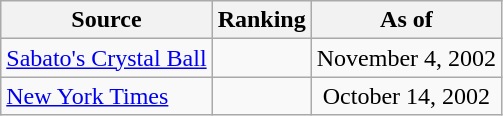<table class="wikitable" style="text-align:center">
<tr>
<th>Source</th>
<th>Ranking</th>
<th>As of</th>
</tr>
<tr>
<td align=left><a href='#'>Sabato's Crystal Ball</a></td>
<td></td>
<td>November 4, 2002</td>
</tr>
<tr>
<td align=left><a href='#'>New York Times</a></td>
<td></td>
<td>October 14, 2002</td>
</tr>
</table>
